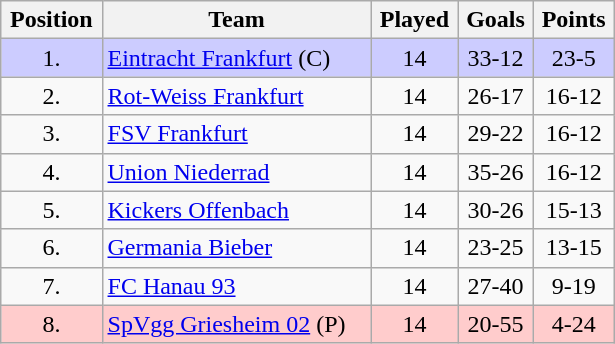<table class="wikitable" style="width:410px; text-align: center;">
<tr>
<th>Position</th>
<th>Team</th>
<th>Played</th>
<th>Goals</th>
<th>Points</th>
</tr>
<tr bgcolor="#ccccff">
<td>1.</td>
<td align="left"><a href='#'>Eintracht Frankfurt</a> (C)</td>
<td>14</td>
<td>33-12</td>
<td>23-5</td>
</tr>
<tr>
<td>2.</td>
<td align="left"><a href='#'>Rot-Weiss Frankfurt</a></td>
<td>14</td>
<td>26-17</td>
<td>16-12</td>
</tr>
<tr>
<td>3.</td>
<td align="left"><a href='#'>FSV Frankfurt</a></td>
<td>14</td>
<td>29-22</td>
<td>16-12</td>
</tr>
<tr>
<td>4.</td>
<td align="left"><a href='#'>Union Niederrad</a></td>
<td>14</td>
<td>35-26</td>
<td>16-12</td>
</tr>
<tr>
<td>5.</td>
<td align="left"><a href='#'>Kickers Offenbach</a></td>
<td>14</td>
<td>30-26</td>
<td>15-13</td>
</tr>
<tr>
<td>6.</td>
<td align="left"><a href='#'>Germania Bieber</a></td>
<td>14</td>
<td>23-25</td>
<td>13-15</td>
</tr>
<tr>
<td>7.</td>
<td align="left"><a href='#'>FC Hanau 93</a></td>
<td>14</td>
<td>27-40</td>
<td>9-19</td>
</tr>
<tr bgcolor="#ffcccc">
<td>8.</td>
<td align="left"><a href='#'>SpVgg Griesheim 02</a> (P)</td>
<td>14</td>
<td>20-55</td>
<td>4-24</td>
</tr>
</table>
